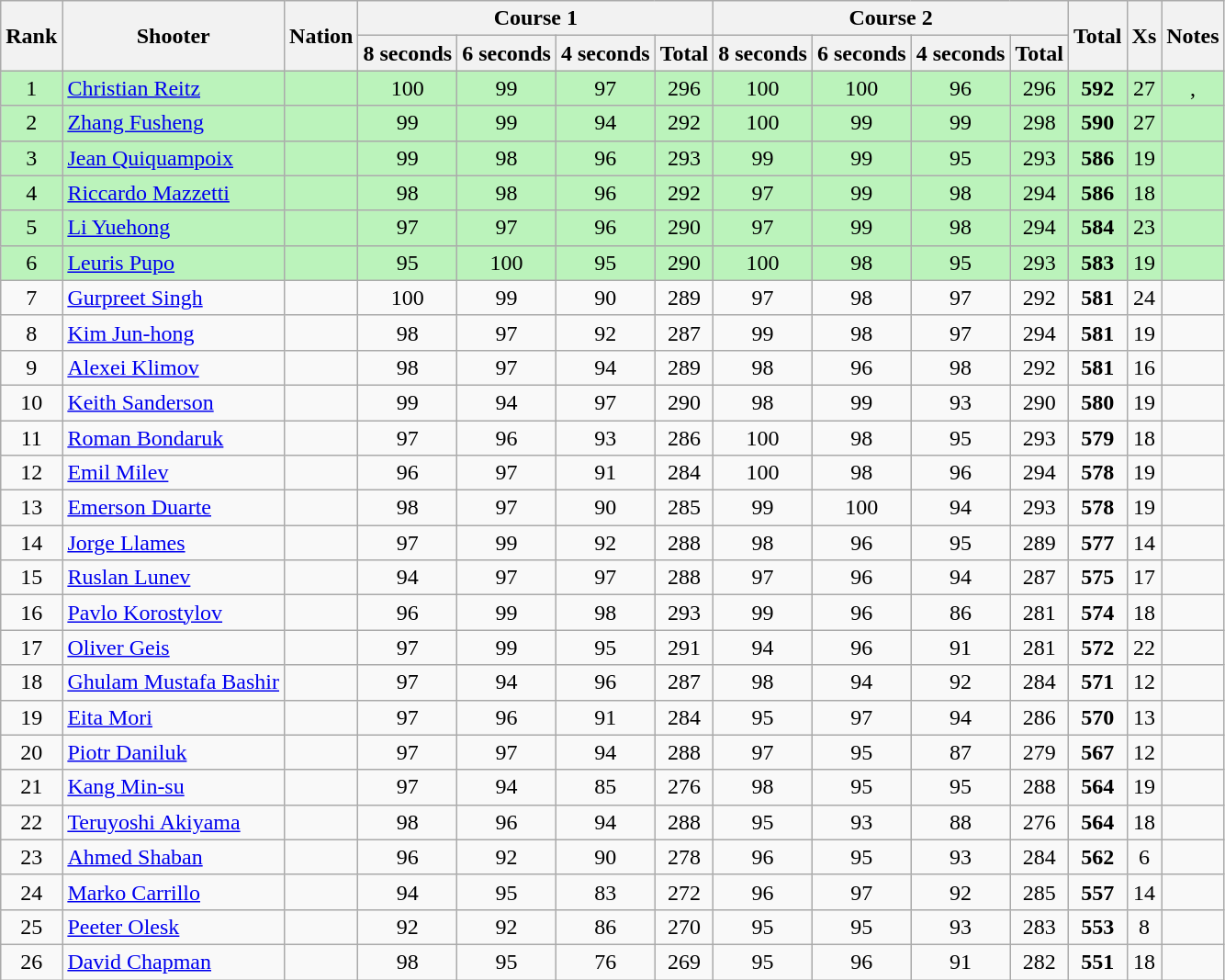<table class="wikitable sortable" style="text-align: center">
<tr>
<th rowspan=2>Rank</th>
<th rowspan=2>Shooter</th>
<th rowspan=2>Nation</th>
<th colspan=4>Course 1</th>
<th colspan=4>Course 2</th>
<th rowspan=2>Total</th>
<th rowspan=2>Xs</th>
<th rowspan=2>Notes</th>
</tr>
<tr>
<th>8 seconds</th>
<th>6 seconds</th>
<th>4 seconds</th>
<th>Total</th>
<th>8 seconds</th>
<th>6 seconds</th>
<th>4 seconds</th>
<th>Total</th>
</tr>
<tr bgcolor=#bbf3bb>
<td>1</td>
<td align=left><a href='#'>Christian Reitz</a></td>
<td align="left"></td>
<td>100</td>
<td>99</td>
<td>97</td>
<td>296</td>
<td>100</td>
<td>100</td>
<td>96</td>
<td>296</td>
<td><strong>592</strong></td>
<td>27</td>
<td>, </td>
</tr>
<tr bgcolor=#bbf3bb>
<td>2</td>
<td align=left><a href='#'>Zhang Fusheng</a></td>
<td align="left"></td>
<td>99</td>
<td>99</td>
<td>94</td>
<td>292</td>
<td>100</td>
<td>99</td>
<td>99</td>
<td>298</td>
<td><strong>590</strong></td>
<td>27</td>
<td></td>
</tr>
<tr bgcolor=#bbf3bb>
<td>3</td>
<td align=left><a href='#'>Jean Quiquampoix</a></td>
<td align="left"></td>
<td>99</td>
<td>98</td>
<td>96</td>
<td>293</td>
<td>99</td>
<td>99</td>
<td>95</td>
<td>293</td>
<td><strong>586</strong></td>
<td>19</td>
<td></td>
</tr>
<tr bgcolor=#bbf3bb>
<td>4</td>
<td align=left><a href='#'>Riccardo Mazzetti</a></td>
<td align="left"></td>
<td>98</td>
<td>98</td>
<td>96</td>
<td>292</td>
<td>97</td>
<td>99</td>
<td>98</td>
<td>294</td>
<td><strong>586</strong></td>
<td>18</td>
<td></td>
</tr>
<tr bgcolor=#bbf3bb>
<td>5</td>
<td align=left><a href='#'>Li Yuehong</a></td>
<td align="left"></td>
<td>97</td>
<td>97</td>
<td>96</td>
<td>290</td>
<td>97</td>
<td>99</td>
<td>98</td>
<td>294</td>
<td><strong>584</strong></td>
<td>23</td>
<td></td>
</tr>
<tr bgcolor=#bbf3bb>
<td>6</td>
<td align=left><a href='#'>Leuris Pupo</a></td>
<td align="left"></td>
<td>95</td>
<td>100</td>
<td>95</td>
<td>290</td>
<td>100</td>
<td>98</td>
<td>95</td>
<td>293</td>
<td><strong>583</strong></td>
<td>19</td>
<td></td>
</tr>
<tr>
<td>7</td>
<td align=left><a href='#'>Gurpreet Singh</a></td>
<td align="left"></td>
<td>100</td>
<td>99</td>
<td>90</td>
<td>289</td>
<td>97</td>
<td>98</td>
<td>97</td>
<td>292</td>
<td><strong>581</strong></td>
<td>24</td>
<td></td>
</tr>
<tr>
<td>8</td>
<td align=left><a href='#'>Kim Jun-hong</a></td>
<td align="left"></td>
<td>98</td>
<td>97</td>
<td>92</td>
<td>287</td>
<td>99</td>
<td>98</td>
<td>97</td>
<td>294</td>
<td><strong>581</strong></td>
<td>19</td>
<td></td>
</tr>
<tr>
<td>9</td>
<td align=left><a href='#'>Alexei Klimov</a></td>
<td align="left"></td>
<td>98</td>
<td>97</td>
<td>94</td>
<td>289</td>
<td>98</td>
<td>96</td>
<td>98</td>
<td>292</td>
<td><strong>581</strong></td>
<td>16</td>
<td></td>
</tr>
<tr>
<td>10</td>
<td align=left><a href='#'>Keith Sanderson</a></td>
<td align="left"></td>
<td>99</td>
<td>94</td>
<td>97</td>
<td>290</td>
<td>98</td>
<td>99</td>
<td>93</td>
<td>290</td>
<td><strong>580</strong></td>
<td>19</td>
<td></td>
</tr>
<tr>
<td>11</td>
<td align=left><a href='#'>Roman Bondaruk</a></td>
<td align="left"></td>
<td>97</td>
<td>96</td>
<td>93</td>
<td>286</td>
<td>100</td>
<td>98</td>
<td>95</td>
<td>293</td>
<td><strong>579</strong></td>
<td>18</td>
<td></td>
</tr>
<tr>
<td>12</td>
<td align=left><a href='#'>Emil Milev</a></td>
<td align="left"></td>
<td>96</td>
<td>97</td>
<td>91</td>
<td>284</td>
<td>100</td>
<td>98</td>
<td>96</td>
<td>294</td>
<td><strong>578</strong></td>
<td>19</td>
<td></td>
</tr>
<tr>
<td>13</td>
<td align=left><a href='#'>Emerson Duarte</a></td>
<td align="left"></td>
<td>98</td>
<td>97</td>
<td>90</td>
<td>285</td>
<td>99</td>
<td>100</td>
<td>94</td>
<td>293</td>
<td><strong>578</strong></td>
<td>19</td>
<td></td>
</tr>
<tr>
<td>14</td>
<td align=left><a href='#'>Jorge Llames</a></td>
<td align="left"></td>
<td>97</td>
<td>99</td>
<td>92</td>
<td>288</td>
<td>98</td>
<td>96</td>
<td>95</td>
<td>289</td>
<td><strong>577</strong></td>
<td>14</td>
<td></td>
</tr>
<tr>
<td>15</td>
<td align=left><a href='#'>Ruslan Lunev</a></td>
<td align="left"></td>
<td>94</td>
<td>97</td>
<td>97</td>
<td>288</td>
<td>97</td>
<td>96</td>
<td>94</td>
<td>287</td>
<td><strong>575</strong></td>
<td>17</td>
<td></td>
</tr>
<tr>
<td>16</td>
<td align=left><a href='#'>Pavlo Korostylov</a></td>
<td align="left"></td>
<td>96</td>
<td>99</td>
<td>98</td>
<td>293</td>
<td>99</td>
<td>96</td>
<td>86</td>
<td>281</td>
<td><strong>574</strong></td>
<td>18</td>
<td></td>
</tr>
<tr>
<td>17</td>
<td align=left><a href='#'>Oliver Geis</a></td>
<td align="left"></td>
<td>97</td>
<td>99</td>
<td>95</td>
<td>291</td>
<td>94</td>
<td>96</td>
<td>91</td>
<td>281</td>
<td><strong>572</strong></td>
<td>22</td>
<td></td>
</tr>
<tr>
<td>18</td>
<td align=left><a href='#'>Ghulam Mustafa Bashir</a></td>
<td align="left"></td>
<td>97</td>
<td>94</td>
<td>96</td>
<td>287</td>
<td>98</td>
<td>94</td>
<td>92</td>
<td>284</td>
<td><strong>571</strong></td>
<td>12</td>
<td></td>
</tr>
<tr>
<td>19</td>
<td align=left><a href='#'>Eita Mori</a></td>
<td align="left"></td>
<td>97</td>
<td>96</td>
<td>91</td>
<td>284</td>
<td>95</td>
<td>97</td>
<td>94</td>
<td>286</td>
<td><strong>570</strong></td>
<td>13</td>
<td></td>
</tr>
<tr>
<td>20</td>
<td align=left><a href='#'>Piotr Daniluk</a></td>
<td align="left"></td>
<td>97</td>
<td>97</td>
<td>94</td>
<td>288</td>
<td>97</td>
<td>95</td>
<td>87</td>
<td>279</td>
<td><strong>567</strong></td>
<td>12</td>
<td></td>
</tr>
<tr>
<td>21</td>
<td align=left><a href='#'>Kang Min-su</a></td>
<td align="left"></td>
<td>97</td>
<td>94</td>
<td>85</td>
<td>276</td>
<td>98</td>
<td>95</td>
<td>95</td>
<td>288</td>
<td><strong>564</strong></td>
<td>19</td>
<td></td>
</tr>
<tr>
<td>22</td>
<td align=left><a href='#'>Teruyoshi Akiyama</a></td>
<td align="left"></td>
<td>98</td>
<td>96</td>
<td>94</td>
<td>288</td>
<td>95</td>
<td>93</td>
<td>88</td>
<td>276</td>
<td><strong>564</strong></td>
<td>18</td>
<td></td>
</tr>
<tr>
<td>23</td>
<td align=left><a href='#'>Ahmed Shaban</a></td>
<td align="left"></td>
<td>96</td>
<td>92</td>
<td>90</td>
<td>278</td>
<td>96</td>
<td>95</td>
<td>93</td>
<td>284</td>
<td><strong>562</strong></td>
<td>6</td>
<td></td>
</tr>
<tr>
<td>24</td>
<td align=left><a href='#'>Marko Carrillo</a></td>
<td align="left"></td>
<td>94</td>
<td>95</td>
<td>83</td>
<td>272</td>
<td>96</td>
<td>97</td>
<td>92</td>
<td>285</td>
<td><strong>557</strong></td>
<td>14</td>
<td></td>
</tr>
<tr>
<td>25</td>
<td align=left><a href='#'>Peeter Olesk</a></td>
<td align="left"></td>
<td>92</td>
<td>92</td>
<td>86</td>
<td>270</td>
<td>95</td>
<td>95</td>
<td>93</td>
<td>283</td>
<td><strong>553</strong></td>
<td>8</td>
<td></td>
</tr>
<tr>
<td>26</td>
<td align=left><a href='#'>David Chapman</a></td>
<td align="left"></td>
<td>98</td>
<td>95</td>
<td>76</td>
<td>269</td>
<td>95</td>
<td>96</td>
<td>91</td>
<td>282</td>
<td><strong>551</strong></td>
<td>18</td>
<td></td>
</tr>
</table>
